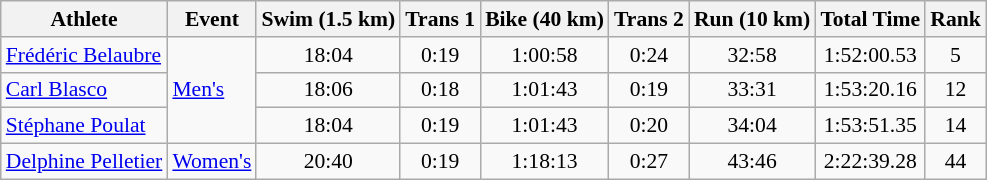<table class="wikitable" style="font-size:90%">
<tr>
<th>Athlete</th>
<th>Event</th>
<th>Swim (1.5 km)</th>
<th>Trans 1</th>
<th>Bike (40 km)</th>
<th>Trans 2</th>
<th>Run (10 km)</th>
<th>Total Time</th>
<th>Rank</th>
</tr>
<tr align=center>
<td align=left><a href='#'>Frédéric Belaubre</a></td>
<td align=left rowspan=3><a href='#'>Men's</a></td>
<td>18:04</td>
<td>0:19</td>
<td>1:00:58</td>
<td>0:24</td>
<td>32:58</td>
<td>1:52:00.53</td>
<td>5</td>
</tr>
<tr align=center>
<td align=left><a href='#'>Carl Blasco</a></td>
<td>18:06</td>
<td>0:18</td>
<td>1:01:43</td>
<td>0:19</td>
<td>33:31</td>
<td>1:53:20.16</td>
<td>12</td>
</tr>
<tr align=center>
<td align=left><a href='#'>Stéphane Poulat</a></td>
<td>18:04</td>
<td>0:19</td>
<td>1:01:43</td>
<td>0:20</td>
<td>34:04</td>
<td>1:53:51.35</td>
<td>14</td>
</tr>
<tr align=center>
<td align=left><a href='#'>Delphine Pelletier</a></td>
<td align=left><a href='#'>Women's</a></td>
<td>20:40</td>
<td>0:19</td>
<td>1:18:13</td>
<td>0:27</td>
<td>43:46</td>
<td>2:22:39.28</td>
<td>44</td>
</tr>
</table>
